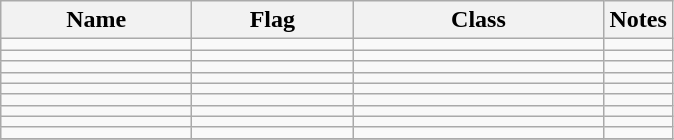<table class="wikitable sortable">
<tr>
<th scope="col" width="120px">Name</th>
<th scope="col" width="100px">Flag</th>
<th scope="col" width="160px">Class</th>
<th>Notes</th>
</tr>
<tr>
<td align="left"></td>
<td align="left"></td>
<td align="left"></td>
<td align="left"></td>
</tr>
<tr>
<td align="left"></td>
<td align="left"></td>
<td align="left"></td>
<td align="left"></td>
</tr>
<tr>
<td align="left"></td>
<td align="left"></td>
<td align="left"></td>
<td align="left"></td>
</tr>
<tr>
<td align="left"></td>
<td align="left"></td>
<td align="left"></td>
<td align="left"></td>
</tr>
<tr>
<td align="left"></td>
<td align="left"></td>
<td align="left"></td>
<td align="left"></td>
</tr>
<tr>
<td align="left"></td>
<td align="left"></td>
<td align="left"></td>
<td align="left"></td>
</tr>
<tr>
<td align="left"></td>
<td align="left"></td>
<td align="left"></td>
<td align="left"></td>
</tr>
<tr>
<td align="left"></td>
<td align="left"></td>
<td align="left"></td>
<td align="left"></td>
</tr>
<tr>
<td align="left"></td>
<td align="left"></td>
<td align="left"></td>
<td align="left"></td>
</tr>
<tr>
</tr>
</table>
